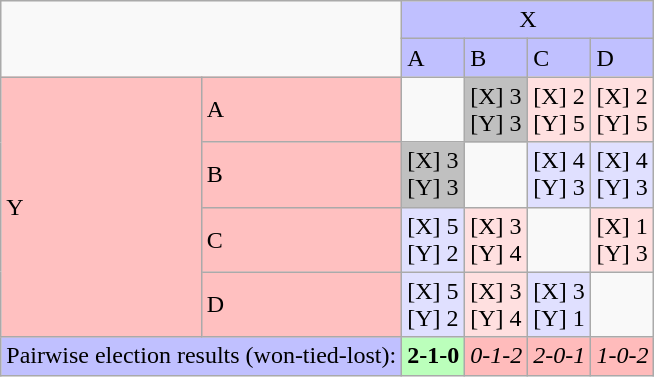<table class=wikitable>
<tr>
<td colspan=2 rowspan=2></td>
<td colspan=4 bgcolor="#c0c0ff" align=center>X</td>
</tr>
<tr>
<td bgcolor="#c0c0ff">A</td>
<td bgcolor="#c0c0ff">B</td>
<td bgcolor="#c0c0ff">C</td>
<td bgcolor="#c0c0ff">D</td>
</tr>
<tr>
<td bgcolor="#ffc0c0" rowspan=4>Y</td>
<td bgcolor="#ffc0c0">A</td>
<td></td>
<td bgcolor="#c0c0c0">[X] 3 <br>[Y] 3</td>
<td bgcolor="#ffe0e0">[X] 2 <br>[Y] 5</td>
<td bgcolor="#ffe0e0">[X] 2 <br>[Y] 5</td>
</tr>
<tr>
<td bgcolor="#ffc0c0">B</td>
<td bgcolor="#c0c0c0">[X] 3 <br>[Y] 3</td>
<td></td>
<td bgcolor="#e0e0ff">[X] 4 <br>[Y] 3</td>
<td bgcolor="#e0e0ff">[X] 4 <br>[Y] 3</td>
</tr>
<tr>
<td bgcolor="#ffc0c0">C</td>
<td bgcolor="#e0e0ff">[X] 5 <br>[Y] 2</td>
<td bgcolor="#ffe0e0">[X] 3 <br>[Y] 4</td>
<td></td>
<td bgcolor="#ffe0e0">[X] 1 <br>[Y] 3</td>
</tr>
<tr>
<td bgcolor="#ffc0c0">D</td>
<td bgcolor="#e0e0ff">[X] 5 <br>[Y] 2</td>
<td bgcolor="#ffe0e0">[X] 3 <br>[Y] 4</td>
<td bgcolor="#e0e0ff">[X] 3 <br>[Y] 1</td>
<td></td>
</tr>
<tr>
<td colspan=2 bgcolor="#c0c0ff">Pairwise election results (won-tied-lost):</td>
<td bgcolor=#bbffbb><strong>2-1-0</strong></td>
<td bgcolor=#ffbbbb><em>0-1-2</em></td>
<td bgcolor=#ffbbbb><em>2-0-1</em></td>
<td bgcolor=#ffbbbb><em>1-0-2</em></td>
</tr>
</table>
